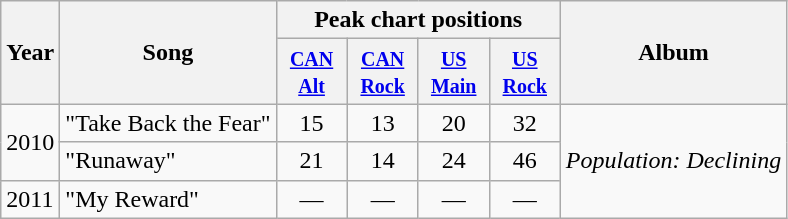<table class="wikitable">
<tr>
<th rowspan="2">Year</th>
<th rowspan="2">Song</th>
<th colspan="4">Peak chart positions</th>
<th rowspan="2">Album</th>
</tr>
<tr>
<th style="width:40px;"><small><a href='#'>CAN<br>Alt</a></small><br></th>
<th style="width:40px;"><small><a href='#'>CAN<br>Rock</a></small><br></th>
<th style="width:40px;"><small><a href='#'>US<br>Main</a></small></th>
<th style="width:40px;"><small><a href='#'>US<br>Rock</a></small></th>
</tr>
<tr>
<td rowspan="2">2010</td>
<td>"Take Back the Fear"</td>
<td style="text-align:center;">15</td>
<td style="text-align:center;">13</td>
<td style="text-align:center;">20</td>
<td style="text-align:center;">32</td>
<td rowspan="3"><em>Population: Declining</em></td>
</tr>
<tr>
<td>"Runaway"</td>
<td style="text-align:center;">21</td>
<td style="text-align:center;">14</td>
<td style="text-align:center;">24</td>
<td style="text-align:center;">46</td>
</tr>
<tr>
<td>2011</td>
<td>"My Reward"</td>
<td style="text-align:center;">—</td>
<td style="text-align:center;">—</td>
<td style="text-align:center;">—</td>
<td style="text-align:center;">—</td>
</tr>
</table>
